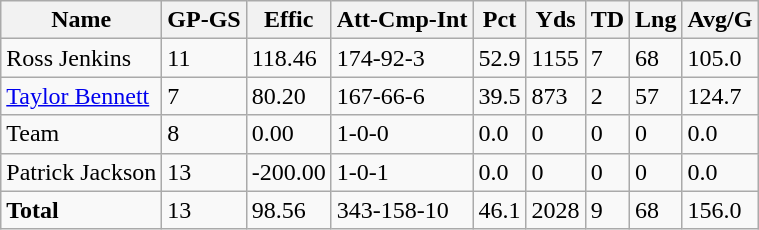<table class="wikitable" style="white-space:nowrap;">
<tr>
<th>Name</th>
<th>GP-GS</th>
<th>Effic</th>
<th>Att-Cmp-Int</th>
<th>Pct</th>
<th>Yds</th>
<th>TD</th>
<th>Lng</th>
<th>Avg/G</th>
</tr>
<tr>
<td>Ross Jenkins</td>
<td>11</td>
<td>118.46</td>
<td>174-92-3</td>
<td>52.9</td>
<td>1155</td>
<td>7</td>
<td>68</td>
<td>105.0</td>
</tr>
<tr>
<td><a href='#'>Taylor Bennett</a></td>
<td>7</td>
<td>80.20</td>
<td>167-66-6</td>
<td>39.5</td>
<td>873</td>
<td>2</td>
<td>57</td>
<td>124.7</td>
</tr>
<tr>
<td>Team</td>
<td>8</td>
<td>0.00</td>
<td>1-0-0</td>
<td>0.0</td>
<td>0</td>
<td>0</td>
<td>0</td>
<td>0.0</td>
</tr>
<tr>
<td>Patrick Jackson</td>
<td>13</td>
<td>-200.00</td>
<td>1-0-1</td>
<td>0.0</td>
<td>0</td>
<td>0</td>
<td>0</td>
<td>0.0</td>
</tr>
<tr>
<td><strong>Total</strong></td>
<td>13</td>
<td>98.56</td>
<td>343-158-10</td>
<td>46.1</td>
<td>2028</td>
<td>9</td>
<td>68</td>
<td>156.0</td>
</tr>
</table>
